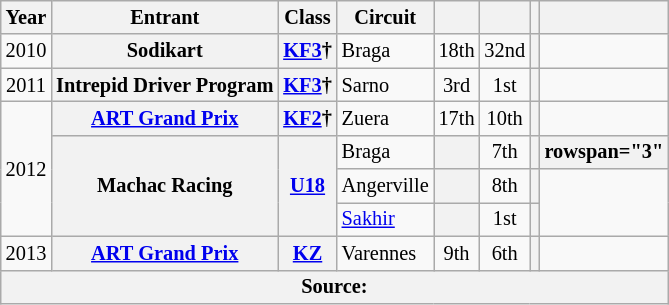<table class="wikitable" style="text-align:center; font-size:85%">
<tr>
<th>Year</th>
<th>Entrant</th>
<th>Class</th>
<th>Circuit</th>
<th></th>
<th></th>
<th></th>
<th></th>
</tr>
<tr>
<td>2010</td>
<th nowrap>Sodikart</th>
<th><a href='#'>KF3</a>†</th>
<td nowrap align=left> Braga</td>
<td>18th</td>
<td>32nd</td>
<th></th>
<td></td>
</tr>
<tr>
<td>2011</td>
<th nowrap>Intrepid Driver Program</th>
<th><a href='#'>KF3</a>†</th>
<td nowrap align=left> Sarno</td>
<td>3rd</td>
<td>1st</td>
<th></th>
<td></td>
</tr>
<tr>
<td rowspan="4">2012</td>
<th nowrap><a href='#'>ART Grand Prix</a></th>
<th><a href='#'>KF2</a>†</th>
<td nowrap align=left> Zuera</td>
<td>17th</td>
<td>10th</td>
<th></th>
<td></td>
</tr>
<tr>
<th nowrap rowspan="3">Machac Racing</th>
<th rowspan="3"><a href='#'>U18</a></th>
<td nowrap align=left> Braga</td>
<th></th>
<td>7th</td>
<th></th>
<th>rowspan="3" </th>
</tr>
<tr>
<td nowrap align=left> Angerville</td>
<th></th>
<td>8th</td>
<th></th>
</tr>
<tr>
<td nowrap align=left> <a href='#'>Sakhir</a></td>
<th></th>
<td>1st</td>
<th></th>
</tr>
<tr>
<td>2013</td>
<th nowrap><a href='#'>ART Grand Prix</a></th>
<th><a href='#'>KZ</a></th>
<td nowrap align=left> Varennes</td>
<td>9th</td>
<td>6th</td>
<th></th>
<td></td>
</tr>
<tr>
<th colspan="100">Source:</th>
</tr>
</table>
